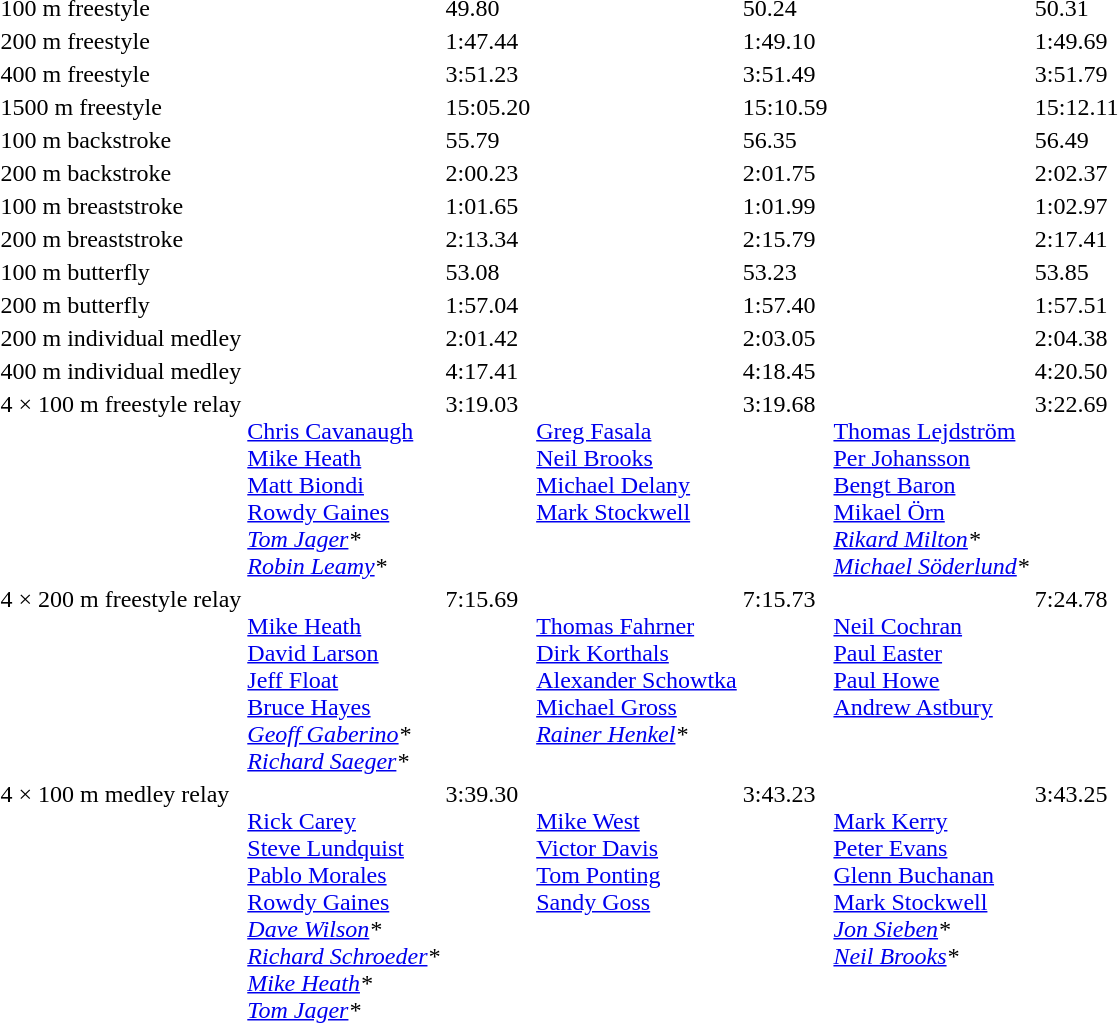<table>
<tr>
<td>100 m freestyle<br></td>
<td></td>
<td>49.80 </td>
<td></td>
<td>50.24</td>
<td></td>
<td>50.31</td>
</tr>
<tr>
<td>200 m freestyle<br></td>
<td></td>
<td>1:47.44 </td>
<td></td>
<td>1:49.10</td>
<td></td>
<td>1:49.69</td>
</tr>
<tr>
<td>400 m freestyle<br></td>
<td></td>
<td>3:51.23</td>
<td></td>
<td>3:51.49</td>
<td></td>
<td>3:51.79</td>
</tr>
<tr>
<td>1500 m freestyle<br></td>
<td></td>
<td>15:05.20</td>
<td></td>
<td>15:10.59</td>
<td></td>
<td>15:12.11</td>
</tr>
<tr>
<td>100 m backstroke<br></td>
<td></td>
<td>55.79</td>
<td></td>
<td>56.35</td>
<td></td>
<td>56.49</td>
</tr>
<tr>
<td>200 m backstroke<br></td>
<td></td>
<td>2:00.23</td>
<td></td>
<td>2:01.75</td>
<td></td>
<td>2:02.37</td>
</tr>
<tr>
<td>100 m breaststroke<br></td>
<td></td>
<td>1:01.65 </td>
<td></td>
<td>1:01.99</td>
<td></td>
<td>1:02.97</td>
</tr>
<tr>
<td>200 m breaststroke<br></td>
<td></td>
<td>2:13.34 </td>
<td></td>
<td>2:15.79</td>
<td></td>
<td>2:17.41</td>
</tr>
<tr>
<td>100 m butterfly<br></td>
<td></td>
<td>53.08 </td>
<td></td>
<td>53.23</td>
<td></td>
<td>53.85</td>
</tr>
<tr>
<td>200 m butterfly<br></td>
<td></td>
<td>1:57.04 </td>
<td></td>
<td>1:57.40</td>
<td></td>
<td>1:57.51</td>
</tr>
<tr>
<td>200 m individual medley<br></td>
<td></td>
<td>2:01.42 </td>
<td></td>
<td>2:03.05</td>
<td></td>
<td>2:04.38</td>
</tr>
<tr>
<td>400 m individual medley<br></td>
<td></td>
<td>4:17.41 </td>
<td></td>
<td>4:18.45</td>
<td></td>
<td>4:20.50</td>
</tr>
<tr valign="top">
<td>4 × 100 m freestyle relay<br></td>
<td><br> <a href='#'>Chris Cavanaugh</a><br><a href='#'>Mike Heath</a><br> <a href='#'>Matt Biondi</a><br> <a href='#'>Rowdy Gaines</a><br> <em><a href='#'>Tom Jager</a>*</em><br> <em><a href='#'>Robin Leamy</a>*</em></td>
<td>3:19.03 </td>
<td><br> <a href='#'>Greg Fasala</a><br> <a href='#'>Neil Brooks</a><br><a href='#'>Michael Delany</a><br> <a href='#'>Mark Stockwell</a><br></td>
<td>3:19.68</td>
<td><br> <a href='#'>Thomas Lejdström</a><br> <a href='#'>Per Johansson</a><br> <a href='#'>Bengt Baron</a><br> <a href='#'>Mikael Örn</a><br> <em><a href='#'>Rikard Milton</a>*</em><br> <em><a href='#'>Michael Söderlund</a>*</em></td>
<td>3:22.69</td>
</tr>
<tr valign="top">
<td>4 × 200 m freestyle relay<br></td>
<td><br> <a href='#'>Mike Heath</a><br> <a href='#'>David Larson</a><br> <a href='#'>Jeff Float</a><br> <a href='#'>Bruce Hayes</a><br> <em><a href='#'>Geoff Gaberino</a>*</em><br> <em><a href='#'>Richard Saeger</a>*</em></td>
<td>7:15.69 </td>
<td><br> <a href='#'>Thomas Fahrner</a><br> <a href='#'>Dirk Korthals</a><br> <a href='#'>Alexander Schowtka</a><br> <a href='#'>Michael Gross</a><br> <em><a href='#'>Rainer Henkel</a>*</em></td>
<td>7:15.73</td>
<td><br> <a href='#'>Neil Cochran</a><br> <a href='#'>Paul Easter</a><br> <a href='#'>Paul Howe</a><br> <a href='#'>Andrew Astbury</a></td>
<td>7:24.78</td>
</tr>
<tr valign="top">
<td>4 × 100 m medley relay<br></td>
<td><br> <a href='#'>Rick Carey</a><br> <a href='#'>Steve Lundquist</a><br> <a href='#'>Pablo Morales</a><br> <a href='#'>Rowdy Gaines</a><br> <em><a href='#'>Dave Wilson</a>*</em><br> <em><a href='#'>Richard Schroeder</a>*</em><br> <em><a href='#'>Mike Heath</a>*</em><br> <em><a href='#'>Tom Jager</a>*</em></td>
<td>3:39.30 </td>
<td><br> <a href='#'>Mike West</a><br> <a href='#'>Victor Davis</a><br> <a href='#'>Tom Ponting</a><br> <a href='#'>Sandy Goss</a><br></td>
<td>3:43.23</td>
<td><br> <a href='#'>Mark Kerry</a><br> <a href='#'>Peter Evans</a><br> <a href='#'>Glenn Buchanan</a><br> <a href='#'>Mark Stockwell</a><br> <em><a href='#'>Jon Sieben</a>*</em><br> <em><a href='#'>Neil Brooks</a>*</em></td>
<td>3:43.25</td>
</tr>
</table>
